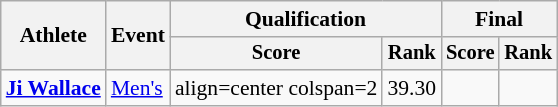<table class="wikitable" style="font-size:90%">
<tr>
<th rowspan="2">Athlete</th>
<th rowspan="2">Event</th>
<th colspan="2">Qualification</th>
<th colspan="2">Final</th>
</tr>
<tr style="font-size:95%">
<th>Score</th>
<th>Rank</th>
<th>Score</th>
<th>Rank</th>
</tr>
<tr>
<td align=left><strong><a href='#'>Ji Wallace</a></strong></td>
<td align=left><a href='#'>Men's</a></td>
<td>align=center colspan=2 </td>
<td align=center>39.30</td>
<td align=center></td>
</tr>
</table>
